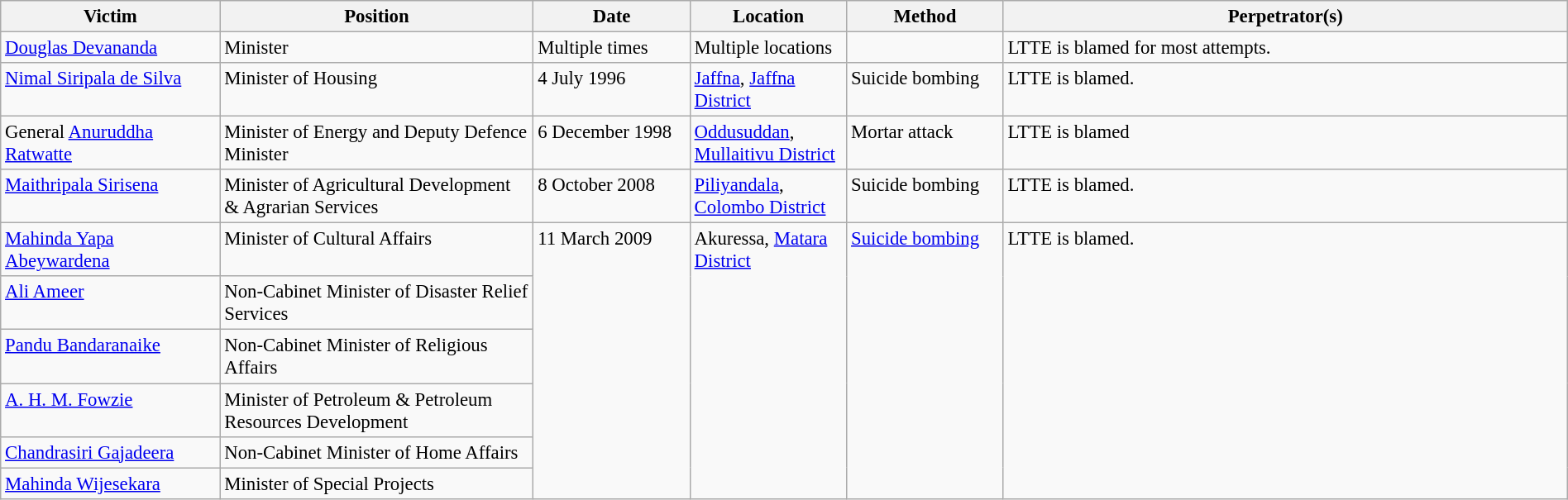<table class="wikitable" style="font-size:95%;width:100%;valign=top">
<tr>
<th width="14%">Victim</th>
<th width="20%">Position</th>
<th width="10%">Date</th>
<th width="10%">Location</th>
<th width="10%">Method</th>
<th width="36%">Perpetrator(s)</th>
</tr>
<tr>
<td><a href='#'>Douglas Devananda</a></td>
<td>Minister</td>
<td>Multiple times</td>
<td>Multiple locations</td>
<td></td>
<td>LTTE is blamed for most attempts.</td>
</tr>
<tr valign=top>
<td><a href='#'>Nimal Siripala de Silva</a></td>
<td>Minister of Housing</td>
<td>4 July 1996</td>
<td><a href='#'>Jaffna</a>, <a href='#'>Jaffna District</a></td>
<td>Suicide bombing</td>
<td>LTTE is blamed.</td>
</tr>
<tr valign=top>
<td>General <a href='#'>Anuruddha Ratwatte</a></td>
<td>Minister of Energy and Deputy Defence Minister</td>
<td>6 December 1998</td>
<td><a href='#'>Oddusuddan</a>, <a href='#'>Mullaitivu District</a></td>
<td>Mortar attack</td>
<td>LTTE is blamed</td>
</tr>
<tr valign=top>
<td><a href='#'>Maithripala Sirisena</a></td>
<td>Minister of Agricultural Development & Agrarian Services</td>
<td>8 October 2008</td>
<td><a href='#'>Piliyandala</a>, <a href='#'>Colombo District</a></td>
<td>Suicide bombing</td>
<td>LTTE is blamed.</td>
</tr>
<tr valign="top">
<td><a href='#'>Mahinda Yapa Abeywardena</a></td>
<td>Minister of Cultural Affairs</td>
<td rowspan="6">11 March 2009</td>
<td rowspan="6">Akuressa, <a href='#'>Matara District</a></td>
<td rowspan="6"><a href='#'>Suicide bombing</a></td>
<td rowspan="6">LTTE is blamed.</td>
</tr>
<tr valign="top">
<td><a href='#'>Ali Ameer</a></td>
<td>Non-Cabinet Minister of Disaster Relief Services</td>
</tr>
<tr valign="top">
<td><a href='#'>Pandu Bandaranaike</a></td>
<td>Non-Cabinet Minister of Religious Affairs</td>
</tr>
<tr valign="top">
<td><a href='#'>A. H. M. Fowzie</a></td>
<td>Minister of Petroleum & Petroleum Resources Development</td>
</tr>
<tr valign="top">
<td><a href='#'>Chandrasiri Gajadeera</a></td>
<td>Non-Cabinet Minister of Home Affairs</td>
</tr>
<tr valign="top">
<td><a href='#'>Mahinda Wijesekara</a></td>
<td>Minister of Special Projects</td>
</tr>
</table>
